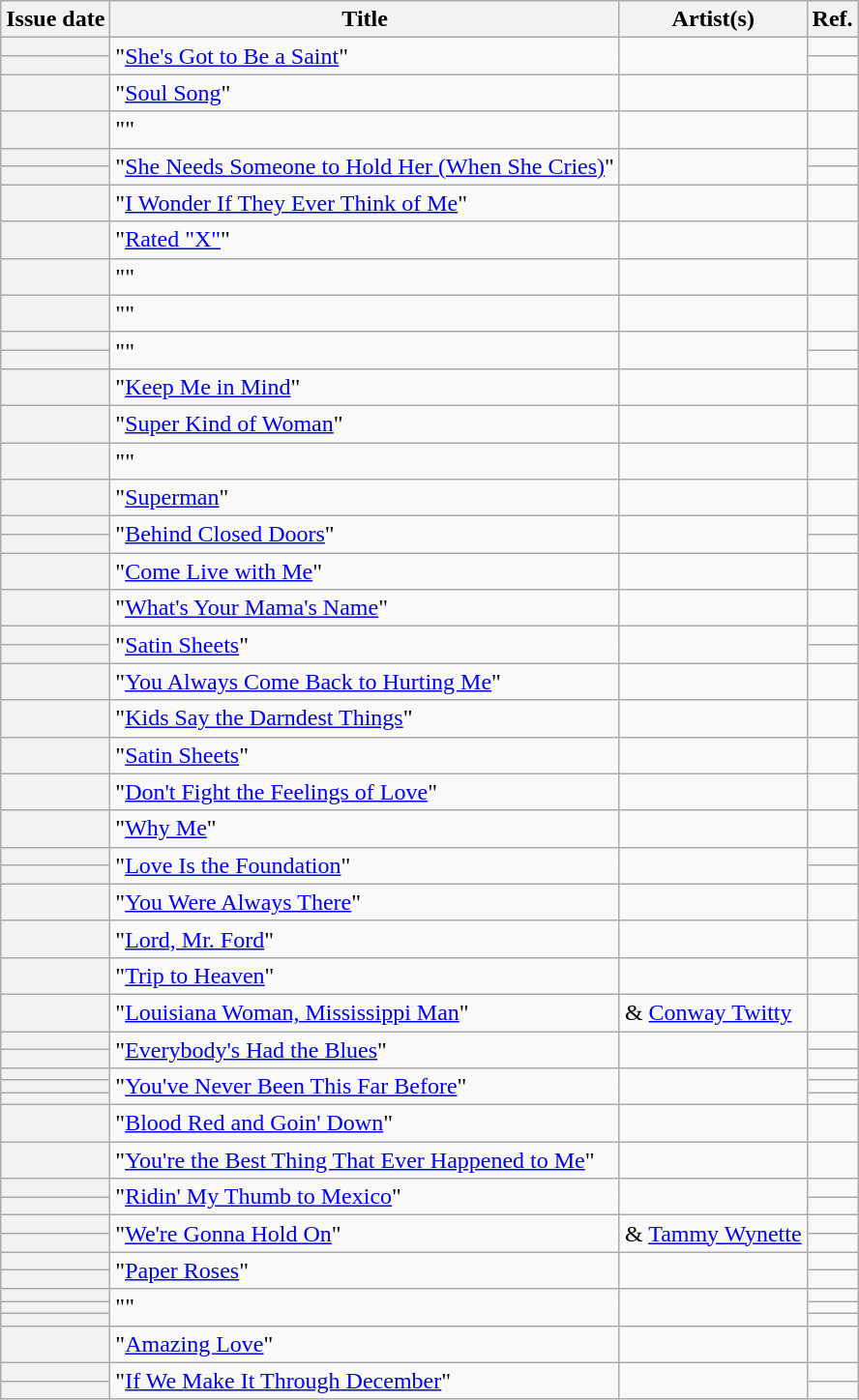<table class="wikitable sortable plainrowheaders">
<tr>
<th scope=col>Issue date</th>
<th scope=col>Title</th>
<th scope=col>Artist(s)</th>
<th scope=col class=unsortable>Ref.</th>
</tr>
<tr>
<th scope=row></th>
<td rowspan="2">"<a href='#'>She's Got to Be a Saint</a>"</td>
<td rowspan="2"></td>
<td style="text-align: center;"></td>
</tr>
<tr>
<th scope=row></th>
<td style="text-align: center;"></td>
</tr>
<tr>
<th scope=row></th>
<td>"<a href='#'>Soul Song</a>"</td>
<td></td>
<td style="text-align: center;"></td>
</tr>
<tr>
<th scope=row></th>
<td>""</td>
<td></td>
<td style="text-align: center;"></td>
</tr>
<tr>
<th scope=row></th>
<td rowspan="2">"<a href='#'>She Needs Someone to Hold Her (When She Cries)</a>"</td>
<td rowspan="2"></td>
<td style="text-align: center;"></td>
</tr>
<tr>
<th scope=row></th>
<td style="text-align: center;"></td>
</tr>
<tr>
<th scope=row></th>
<td>"<a href='#'>I Wonder If They Ever Think of Me</a>"</td>
<td></td>
<td style="text-align: center;"></td>
</tr>
<tr>
<th scope=row></th>
<td>"<a href='#'>Rated "X"</a>"</td>
<td></td>
<td style="text-align: center;"></td>
</tr>
<tr>
<th scope=row></th>
<td>""</td>
<td></td>
<td style="text-align: center;"></td>
</tr>
<tr>
<th scope=row></th>
<td>""</td>
<td></td>
<td style="text-align: center;"></td>
</tr>
<tr>
<th scope=row></th>
<td rowspan="2">""</td>
<td rowspan="2"></td>
<td style="text-align: center;"></td>
</tr>
<tr>
<th scope=row></th>
<td style="text-align: center;"></td>
</tr>
<tr>
<th scope=row></th>
<td>"<a href='#'>Keep Me in Mind</a>"</td>
<td></td>
<td style="text-align: center;"></td>
</tr>
<tr>
<th scope=row></th>
<td>"<a href='#'>Super Kind of Woman</a>"</td>
<td></td>
<td style="text-align: center;"></td>
</tr>
<tr>
<th scope=row></th>
<td>""</td>
<td></td>
<td style="text-align: center;"></td>
</tr>
<tr>
<th scope=row></th>
<td>"<a href='#'>Superman</a>"</td>
<td></td>
<td style="text-align: center;"></td>
</tr>
<tr>
<th scope=row></th>
<td rowspan="2">"<a href='#'>Behind Closed Doors</a>"</td>
<td rowspan="2"></td>
<td style="text-align: center;"></td>
</tr>
<tr>
<th scope=row></th>
<td style="text-align: center;"></td>
</tr>
<tr>
<th scope=row></th>
<td>"<a href='#'>Come Live with Me</a>"</td>
<td></td>
<td style="text-align: center;"></td>
</tr>
<tr>
<th scope=row></th>
<td>"<a href='#'>What's Your Mama's Name</a>"</td>
<td></td>
<td style="text-align: center;"></td>
</tr>
<tr>
<th scope=row></th>
<td rowspan="2">"<a href='#'>Satin Sheets</a>"</td>
<td rowspan="2"></td>
<td style="text-align: center;"></td>
</tr>
<tr>
<th scope=row></th>
<td style="text-align: center;"></td>
</tr>
<tr>
<th scope=row></th>
<td>"<a href='#'>You Always Come Back to Hurting Me</a>"</td>
<td></td>
<td style="text-align: center;"></td>
</tr>
<tr>
<th scope=row></th>
<td>"<a href='#'>Kids Say the Darndest Things</a>"</td>
<td></td>
<td style="text-align: center;"></td>
</tr>
<tr>
<th scope=row></th>
<td>"<a href='#'>Satin Sheets</a>"</td>
<td></td>
<td style="text-align: center;"></td>
</tr>
<tr>
<th scope=row></th>
<td>"<a href='#'>Don't Fight the Feelings of Love</a>"</td>
<td></td>
<td style="text-align: center;"></td>
</tr>
<tr>
<th scope=row></th>
<td>"<a href='#'>Why Me</a>"</td>
<td></td>
<td style="text-align: center;"></td>
</tr>
<tr>
<th scope=row></th>
<td rowspan="2">"<a href='#'>Love Is the Foundation</a>"</td>
<td rowspan="2"></td>
<td style="text-align: center;"></td>
</tr>
<tr>
<th scope=row></th>
<td style="text-align: center;"></td>
</tr>
<tr>
<th scope=row></th>
<td>"<a href='#'>You Were Always There</a>"</td>
<td></td>
<td style="text-align: center;"></td>
</tr>
<tr>
<th scope=row></th>
<td>"<a href='#'>Lord, Mr. Ford</a>"</td>
<td></td>
<td style="text-align: center;"></td>
</tr>
<tr>
<th scope=row></th>
<td>"<a href='#'>Trip to Heaven</a>"</td>
<td></td>
<td style="text-align: center;"></td>
</tr>
<tr>
<th scope=row></th>
<td>"<a href='#'>Louisiana Woman, Mississippi Man</a>"</td>
<td> & <a href='#'>Conway Twitty</a></td>
<td style="text-align: center;"></td>
</tr>
<tr>
<th scope=row></th>
<td rowspan="2">"<a href='#'>Everybody's Had the Blues</a>"</td>
<td rowspan="2"></td>
<td style="text-align: center;"></td>
</tr>
<tr>
<th scope=row></th>
<td style="text-align: center;"></td>
</tr>
<tr>
<th scope=row></th>
<td rowspan="3">"<a href='#'>You've Never Been This Far Before</a>"</td>
<td rowspan="3"></td>
<td style="text-align: center;"></td>
</tr>
<tr>
<th scope=row></th>
<td style="text-align: center;"></td>
</tr>
<tr>
<th scope=row></th>
<td style="text-align: center;"></td>
</tr>
<tr>
<th scope=row></th>
<td>"<a href='#'>Blood Red and Goin' Down</a>"</td>
<td></td>
<td style="text-align: center;"></td>
</tr>
<tr>
<th scope=row></th>
<td>"<a href='#'>You're the Best Thing That Ever Happened to Me</a>"</td>
<td></td>
<td style="text-align: center;"></td>
</tr>
<tr>
<th scope=row></th>
<td rowspan="2">"<a href='#'>Ridin' My Thumb to Mexico</a>"</td>
<td rowspan="2"></td>
<td style="text-align: center;"></td>
</tr>
<tr>
<th scope=row></th>
<td style="text-align: center;"></td>
</tr>
<tr>
<th scope=row></th>
<td rowspan="2">"<a href='#'>We're Gonna Hold On</a>"</td>
<td rowspan="2"> & <a href='#'>Tammy Wynette</a></td>
<td style="text-align: center;"></td>
</tr>
<tr>
<th scope=row></th>
<td style="text-align: center;"></td>
</tr>
<tr>
<th scope=row></th>
<td rowspan="2">"<a href='#'>Paper Roses</a>"</td>
<td rowspan="2"></td>
<td style="text-align: center;"></td>
</tr>
<tr>
<th scope=row></th>
<td style="text-align: center;"></td>
</tr>
<tr>
<th scope=row></th>
<td rowspan="3">""</td>
<td rowspan="3"></td>
<td style="text-align: center;"></td>
</tr>
<tr>
<th scope=row></th>
<td style="text-align: center;"></td>
</tr>
<tr>
<th scope=row></th>
<td style="text-align: center;"></td>
</tr>
<tr>
<th scope=row></th>
<td>"<a href='#'>Amazing Love</a>"</td>
<td></td>
<td style="text-align: center;"></td>
</tr>
<tr>
<th scope=row></th>
<td rowspan="2">"<a href='#'>If We Make It Through December</a>"</td>
<td rowspan="2"></td>
<td style="text-align: center;"></td>
</tr>
<tr>
<th scope=row></th>
<td style="text-align: center;"></td>
</tr>
</table>
